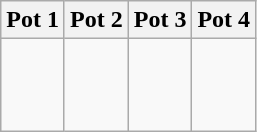<table class="wikitable">
<tr>
<th>Pot 1</th>
<th>Pot 2</th>
<th>Pot 3</th>
<th>Pot 4</th>
</tr>
<tr>
<td style="vertical-align: top;"><br><br><br></td>
<td style="vertical-align: top;"><br><br><br></td>
<td style="vertical-align: top;"><br><br><br></td>
<td style="vertical-align: top;"><br><br><br></td>
</tr>
</table>
